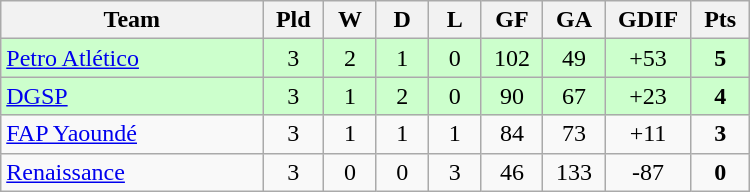<table class=wikitable style="text-align:center" width=500>
<tr>
<th width=25%>Team</th>
<th width=5%>Pld</th>
<th width=5%>W</th>
<th width=5%>D</th>
<th width=5%>L</th>
<th width=5%>GF</th>
<th width=5%>GA</th>
<th width=5%>GDIF</th>
<th width=5%>Pts</th>
</tr>
<tr bgcolor=#ccffcc>
<td align="left"> <a href='#'>Petro Atlético</a></td>
<td>3</td>
<td>2</td>
<td>1</td>
<td>0</td>
<td>102</td>
<td>49</td>
<td>+53</td>
<td><strong>5</strong></td>
</tr>
<tr bgcolor=#ccffcc>
<td align="left"> <a href='#'>DGSP</a></td>
<td>3</td>
<td>1</td>
<td>2</td>
<td>0</td>
<td>90</td>
<td>67</td>
<td>+23</td>
<td><strong>4</strong></td>
</tr>
<tr>
<td align="left"> <a href='#'>FAP Yaoundé</a></td>
<td>3</td>
<td>1</td>
<td>1</td>
<td>1</td>
<td>84</td>
<td>73</td>
<td>+11</td>
<td><strong>3</strong></td>
</tr>
<tr>
<td align="left"> <a href='#'>Renaissance</a></td>
<td>3</td>
<td>0</td>
<td>0</td>
<td>3</td>
<td>46</td>
<td>133</td>
<td>-87</td>
<td><strong>0</strong></td>
</tr>
</table>
